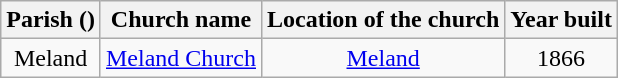<table class="wikitable" style="text-align:center">
<tr>
<th>Parish ()</th>
<th>Church name</th>
<th>Location of the church</th>
<th>Year built</th>
</tr>
<tr>
<td>Meland</td>
<td><a href='#'>Meland Church</a></td>
<td><a href='#'>Meland</a></td>
<td>1866</td>
</tr>
</table>
